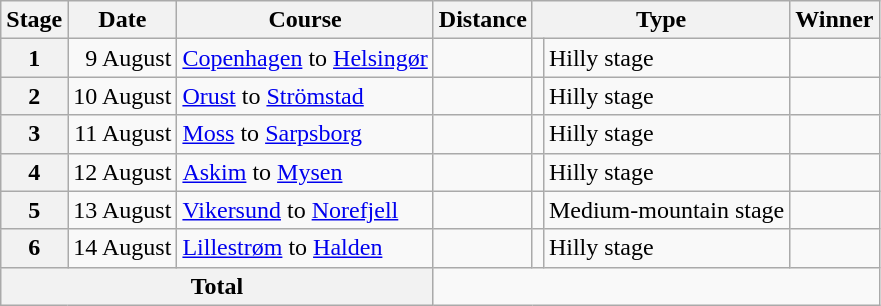<table class="wikitable sortable">
<tr>
<th scope="col">Stage</th>
<th scope="col">Date</th>
<th scope="col">Course</th>
<th scope="col">Distance</th>
<th colspan="2" scope="col">Type</th>
<th scope="col">Winner</th>
</tr>
<tr>
<th>1</th>
<td style="text-align:right">9 August</td>
<td> <a href='#'>Copenhagen</a> to <a href='#'>Helsingør</a></td>
<td style="text-align:center;"></td>
<td></td>
<td>Hilly stage</td>
<td></td>
</tr>
<tr>
<th>2</th>
<td style="text-align:right">10 August</td>
<td> <a href='#'>Orust</a> to <a href='#'>Strömstad</a></td>
<td style="text-align:center;"></td>
<td></td>
<td>Hilly stage</td>
<td></td>
</tr>
<tr>
<th>3</th>
<td style="text-align:right">11 August</td>
<td> <a href='#'>Moss</a> to <a href='#'>Sarpsborg</a></td>
<td style="text-align:center;"></td>
<td></td>
<td>Hilly stage</td>
<td></td>
</tr>
<tr>
<th>4</th>
<td style="text-align:right">12 August</td>
<td><a href='#'>Askim</a> to <a href='#'>Mysen</a></td>
<td style="text-align:center;"></td>
<td></td>
<td>Hilly stage</td>
<td></td>
</tr>
<tr>
<th>5</th>
<td style="text-align:right">13 August</td>
<td><a href='#'>Vikersund</a> to <a href='#'>Norefjell</a></td>
<td style="text-align:center;"></td>
<td></td>
<td>Medium-mountain stage</td>
<td></td>
</tr>
<tr>
<th>6</th>
<td style="text-align:right">14 August</td>
<td><a href='#'>Lillestrøm</a> to <a href='#'>Halden</a></td>
<td style="text-align:center;"></td>
<td></td>
<td>Hilly stage</td>
<td></td>
</tr>
<tr>
<th colspan="3">Total</th>
<td colspan="4" style="text-align:center"></td>
</tr>
</table>
